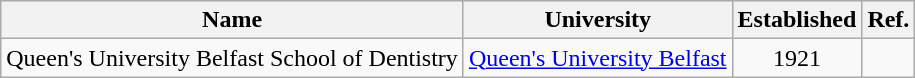<table class="wikitable">
<tr>
<th>Name</th>
<th>University</th>
<th>Established</th>
<th>Ref.</th>
</tr>
<tr>
<td>Queen's University Belfast School of Dentistry</td>
<td align="center"><a href='#'>Queen's University Belfast</a></td>
<td align="center">1921</td>
<td align="center"></td>
</tr>
</table>
